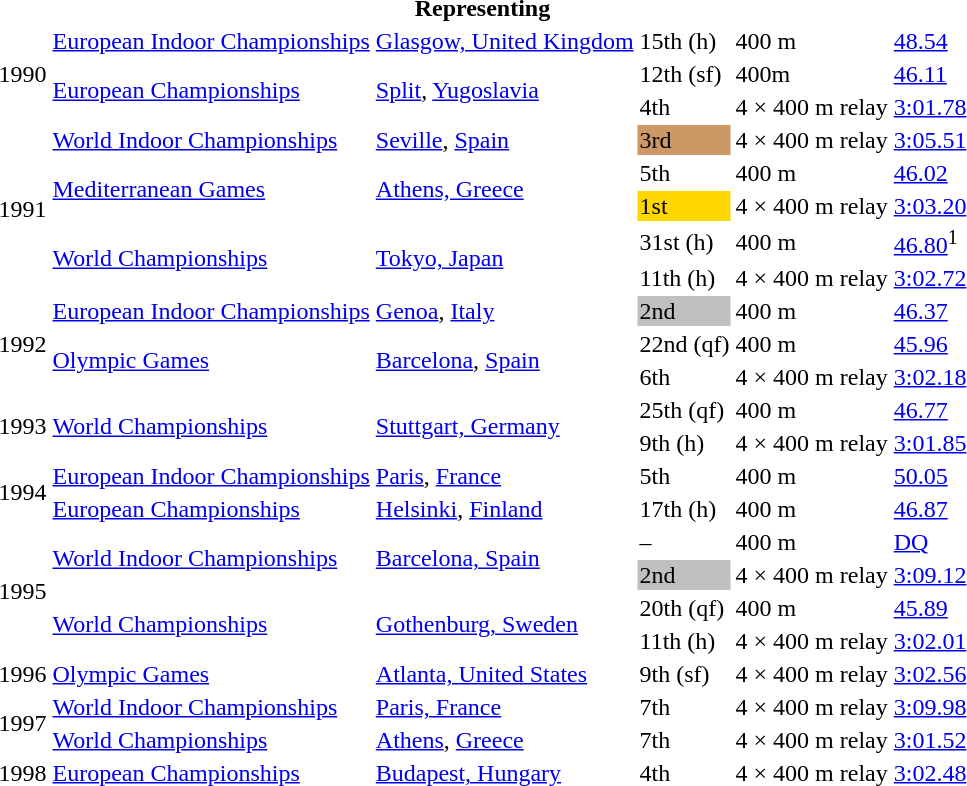<table>
<tr>
<th colspan="6">Representing </th>
</tr>
<tr>
<td rowspan=3>1990</td>
<td><a href='#'>European Indoor Championships</a></td>
<td><a href='#'>Glasgow, United Kingdom</a></td>
<td>15th (h)</td>
<td>400 m</td>
<td><a href='#'>48.54</a></td>
</tr>
<tr>
<td rowspan=2><a href='#'>European Championships</a></td>
<td rowspan=2><a href='#'>Split</a>, <a href='#'>Yugoslavia</a></td>
<td>12th (sf)</td>
<td>400m</td>
<td><a href='#'>46.11</a></td>
</tr>
<tr>
<td>4th</td>
<td>4 × 400 m relay</td>
<td><a href='#'>3:01.78</a></td>
</tr>
<tr>
<td rowspan=5>1991</td>
<td><a href='#'>World Indoor Championships</a></td>
<td><a href='#'>Seville</a>, <a href='#'>Spain</a></td>
<td bgcolor="cc9966">3rd</td>
<td>4 × 400 m relay</td>
<td><a href='#'>3:05.51</a></td>
</tr>
<tr>
<td rowspan=2><a href='#'>Mediterranean Games</a></td>
<td rowspan=2><a href='#'>Athens, Greece</a></td>
<td>5th</td>
<td>400 m</td>
<td><a href='#'>46.02</a></td>
</tr>
<tr>
<td bgcolor=gold>1st</td>
<td>4 × 400 m relay</td>
<td><a href='#'>3:03.20</a></td>
</tr>
<tr>
<td rowspan=2><a href='#'>World Championships</a></td>
<td rowspan=2><a href='#'>Tokyo, Japan</a></td>
<td>31st (h)</td>
<td>400 m</td>
<td><a href='#'>46.80</a><sup>1</sup></td>
</tr>
<tr>
<td>11th (h)</td>
<td>4 × 400 m relay</td>
<td><a href='#'>3:02.72</a></td>
</tr>
<tr>
<td rowspan=3>1992</td>
<td><a href='#'>European Indoor Championships</a></td>
<td><a href='#'>Genoa</a>, <a href='#'>Italy</a></td>
<td bgcolor="silver">2nd</td>
<td>400 m</td>
<td><a href='#'>46.37</a></td>
</tr>
<tr>
<td rowspan=2><a href='#'>Olympic Games</a></td>
<td rowspan=2><a href='#'>Barcelona</a>, <a href='#'>Spain</a></td>
<td>22nd (qf)</td>
<td>400 m</td>
<td><a href='#'>45.96</a></td>
</tr>
<tr>
<td>6th</td>
<td>4 × 400 m relay</td>
<td><a href='#'>3:02.18</a></td>
</tr>
<tr>
<td rowspan=2>1993</td>
<td rowspan=2><a href='#'>World Championships</a></td>
<td rowspan=2><a href='#'>Stuttgart, Germany</a></td>
<td>25th (qf)</td>
<td>400 m</td>
<td><a href='#'>46.77</a></td>
</tr>
<tr>
<td>9th (h)</td>
<td>4 × 400 m relay</td>
<td><a href='#'>3:01.85</a></td>
</tr>
<tr>
<td rowspan=2>1994</td>
<td><a href='#'>European Indoor Championships</a></td>
<td><a href='#'>Paris</a>, <a href='#'>France</a></td>
<td>5th</td>
<td>400 m</td>
<td><a href='#'>50.05</a></td>
</tr>
<tr>
<td><a href='#'>European Championships</a></td>
<td><a href='#'>Helsinki</a>, <a href='#'>Finland</a></td>
<td>17th (h)</td>
<td>400 m</td>
<td><a href='#'>46.87</a></td>
</tr>
<tr>
<td rowspan=4>1995</td>
<td rowspan=2><a href='#'>World Indoor Championships</a></td>
<td rowspan=2><a href='#'>Barcelona, Spain</a></td>
<td>–</td>
<td>400 m</td>
<td><a href='#'>DQ</a></td>
</tr>
<tr>
<td bgcolor="silver">2nd</td>
<td>4 × 400 m relay</td>
<td><a href='#'>3:09.12</a></td>
</tr>
<tr>
<td rowspan=2><a href='#'>World Championships</a></td>
<td rowspan=2><a href='#'>Gothenburg, Sweden</a></td>
<td>20th (qf)</td>
<td>400 m</td>
<td><a href='#'>45.89</a></td>
</tr>
<tr>
<td>11th (h)</td>
<td>4 × 400 m relay</td>
<td><a href='#'>3:02.01</a></td>
</tr>
<tr>
<td>1996</td>
<td><a href='#'>Olympic Games</a></td>
<td><a href='#'>Atlanta, United States</a></td>
<td>9th (sf)</td>
<td>4 × 400 m relay</td>
<td><a href='#'>3:02.56</a></td>
</tr>
<tr>
<td rowspan=2>1997</td>
<td><a href='#'>World Indoor Championships</a></td>
<td><a href='#'>Paris, France</a></td>
<td>7th</td>
<td>4 × 400 m relay</td>
<td><a href='#'>3:09.98</a></td>
</tr>
<tr>
<td><a href='#'>World Championships</a></td>
<td><a href='#'>Athens</a>, <a href='#'>Greece</a></td>
<td>7th</td>
<td>4 × 400 m relay</td>
<td><a href='#'>3:01.52</a></td>
</tr>
<tr>
<td>1998</td>
<td><a href='#'>European Championships</a></td>
<td><a href='#'>Budapest, Hungary</a></td>
<td>4th</td>
<td>4 × 400 m relay</td>
<td><a href='#'>3:02.48</a></td>
</tr>
</table>
